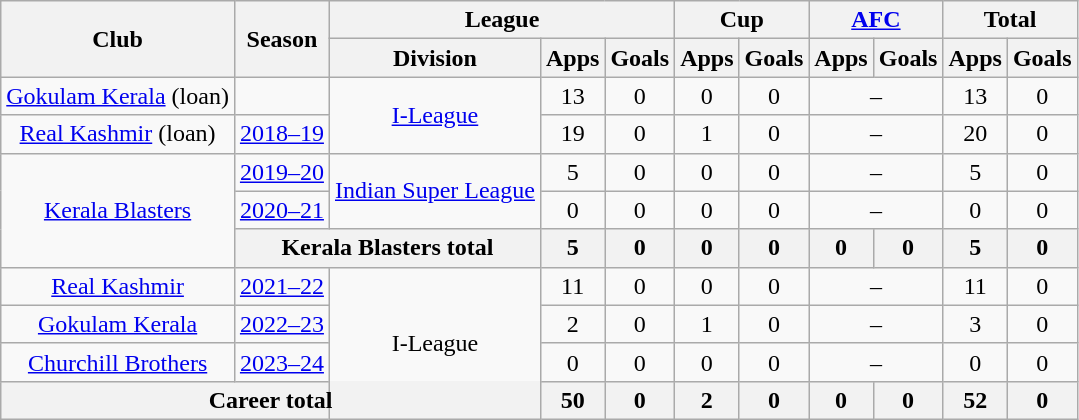<table class="wikitable" style="text-align: center;">
<tr>
<th rowspan="2">Club</th>
<th rowspan="2">Season</th>
<th colspan="3">League</th>
<th colspan="2">Cup</th>
<th colspan="2"><a href='#'>AFC</a></th>
<th colspan="2">Total</th>
</tr>
<tr>
<th>Division</th>
<th>Apps</th>
<th>Goals</th>
<th>Apps</th>
<th>Goals</th>
<th>Apps</th>
<th>Goals</th>
<th>Apps</th>
<th>Goals</th>
</tr>
<tr>
<td rowspan="1"><a href='#'>Gokulam Kerala</a> (loan)</td>
<td></td>
<td rowspan="2"><a href='#'>I-League</a></td>
<td>13</td>
<td>0</td>
<td>0</td>
<td>0</td>
<td colspan="2">–</td>
<td>13</td>
<td>0</td>
</tr>
<tr>
<td rowspan="1"><a href='#'>Real Kashmir</a> (loan)</td>
<td><a href='#'>2018–19</a></td>
<td>19</td>
<td>0</td>
<td>1</td>
<td>0</td>
<td colspan="2">–</td>
<td>20</td>
<td>0</td>
</tr>
<tr>
<td rowspan="3"><a href='#'>Kerala Blasters</a></td>
<td><a href='#'>2019–20</a></td>
<td rowspan="2"><a href='#'>Indian Super League</a></td>
<td>5</td>
<td>0</td>
<td>0</td>
<td>0</td>
<td colspan="2">–</td>
<td>5</td>
<td>0</td>
</tr>
<tr>
<td><a href='#'>2020–21</a></td>
<td>0</td>
<td>0</td>
<td>0</td>
<td>0</td>
<td colspan="2">–</td>
<td>0</td>
<td>0</td>
</tr>
<tr>
<th colspan="2">Kerala Blasters total</th>
<th>5</th>
<th>0</th>
<th>0</th>
<th>0</th>
<th>0</th>
<th>0</th>
<th>5</th>
<th>0</th>
</tr>
<tr>
<td rowspan="1"><a href='#'>Real Kashmir</a></td>
<td><a href='#'>2021–22</a></td>
<td rowspan="4">I-League</td>
<td>11</td>
<td>0</td>
<td>0</td>
<td>0</td>
<td colspan="2">–</td>
<td>11</td>
<td>0</td>
</tr>
<tr>
<td rowspan="1"><a href='#'>Gokulam Kerala</a></td>
<td><a href='#'>2022–23</a></td>
<td>2</td>
<td>0</td>
<td>1</td>
<td>0</td>
<td colspan="2">–</td>
<td>3</td>
<td>0</td>
</tr>
<tr>
<td rowspan="1"><a href='#'>Churchill Brothers</a></td>
<td><a href='#'>2023–24</a></td>
<td>0</td>
<td>0</td>
<td>0</td>
<td>0</td>
<td colspan="2">–</td>
<td>0</td>
<td>0</td>
</tr>
<tr>
<th colspan="3">Career total</th>
<th>50</th>
<th>0</th>
<th>2</th>
<th>0</th>
<th>0</th>
<th>0</th>
<th>52</th>
<th>0</th>
</tr>
</table>
